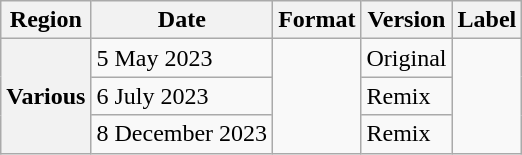<table class = "wikitable plainrowheaders">
<tr>
<th>Region</th>
<th>Date</th>
<th>Format</th>
<th>Version</th>
<th>Label</th>
</tr>
<tr>
<th scope="row" rowspan="3">Various</th>
<td>5 May 2023</td>
<td rowspan="3"></td>
<td>Original</td>
<td rowspan="3"></td>
</tr>
<tr>
<td>6 July 2023</td>
<td>Remix</td>
</tr>
<tr>
<td>8 December 2023</td>
<td>Remix</td>
</tr>
</table>
